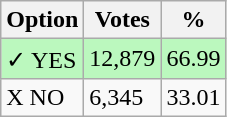<table class="wikitable">
<tr>
<th>Option</th>
<th>Votes</th>
<th>%</th>
</tr>
<tr>
<td style=background:#bbf8be>✓ YES</td>
<td style=background:#bbf8be>12,879</td>
<td style=background:#bbf8be>66.99</td>
</tr>
<tr>
<td>X NO</td>
<td>6,345</td>
<td>33.01</td>
</tr>
</table>
